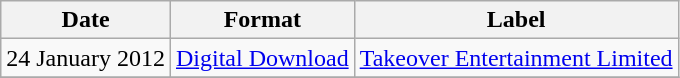<table class="wikitable" border="1">
<tr>
<th>Date</th>
<th>Format</th>
<th>Label</th>
</tr>
<tr>
<td rowspan=1>24 January 2012</td>
<td rowspan=1><a href='#'>Digital Download</a></td>
<td rowspan=1><a href='#'>Takeover Entertainment Limited</a></td>
</tr>
<tr>
</tr>
</table>
